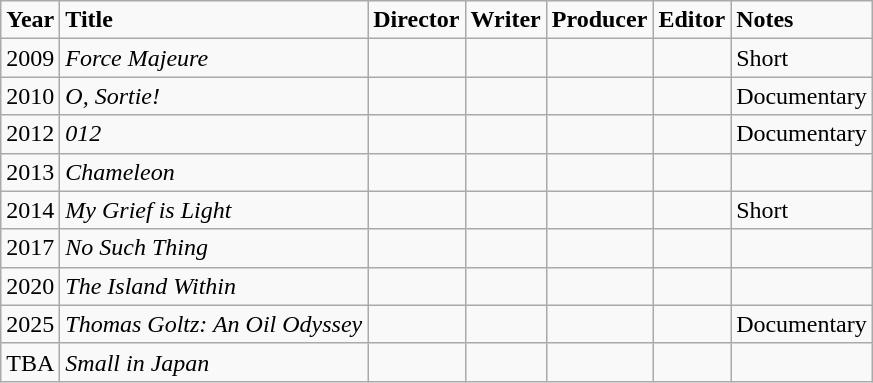<table class="wikitable">
<tr>
<td><strong>Year</strong></td>
<td><strong>Title</strong></td>
<td><strong>Director</strong></td>
<td><strong>Writer</strong></td>
<td><strong>Producer</strong></td>
<td><strong>Editor</strong></td>
<td><strong>Notes</strong></td>
</tr>
<tr>
<td>2009</td>
<td><em>Force Majeure</em></td>
<td></td>
<td></td>
<td></td>
<td></td>
<td>Short</td>
</tr>
<tr>
<td>2010</td>
<td><em>O, Sortie!</em></td>
<td></td>
<td></td>
<td></td>
<td></td>
<td>Documentary</td>
</tr>
<tr>
<td>2012</td>
<td><em>012</em></td>
<td></td>
<td></td>
<td></td>
<td></td>
<td>Documentary</td>
</tr>
<tr>
<td>2013</td>
<td><em>Chameleon</em></td>
<td></td>
<td></td>
<td></td>
<td></td>
<td></td>
</tr>
<tr>
<td>2014</td>
<td><em>My Grief is Light</em></td>
<td></td>
<td></td>
<td></td>
<td></td>
<td>Short</td>
</tr>
<tr>
<td>2017</td>
<td><em>No Such Thing</em></td>
<td></td>
<td></td>
<td></td>
<td></td>
<td></td>
</tr>
<tr>
<td>2020</td>
<td><em>The Island Within</em></td>
<td></td>
<td></td>
<td></td>
<td></td>
<td></td>
</tr>
<tr>
<td>2025</td>
<td><em>Thomas Goltz: An Oil Odyssey</em></td>
<td></td>
<td></td>
<td></td>
<td></td>
<td>Documentary</td>
</tr>
<tr>
<td>TBA</td>
<td><em>Small in Japan</em></td>
<td></td>
<td></td>
<td></td>
<td></td>
<td></td>
</tr>
</table>
